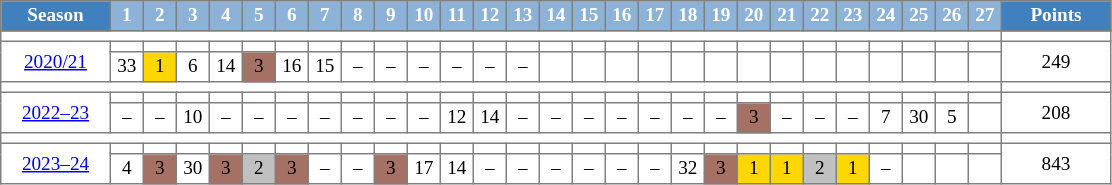<table cellpadding="3" cellspacing="0" border="1" style="background:#ffffff; font-size:80%; line-height:13px; border:grey solid 1px; border-collapse:collapse;">
<tr style="background:#ccc; text-align:center; color:white">
<td style="background:#4180be;" width="65px"><strong>Season</strong></td>
<td style="background:#8CB2D8;" width="15px"><strong>1</strong></td>
<td style="background:#8CB2D8;" width="15px"><strong>2</strong></td>
<td style="background:#8CB2D8;" width="15px"><strong>3</strong></td>
<td style="background:#8CB2D8;" width="15px"><strong>4</strong></td>
<td style="background:#8CB2D8;" width="15px"><strong>5</strong></td>
<td style="background:#8CB2D8;" width="15px"><strong>6</strong></td>
<td style="background:#8CB2D8;" width="15px"><strong>7</strong></td>
<td style="background:#8CB2D8;" width="15px"><strong>8</strong></td>
<td style="background:#8CB2D8;" width="15px"><strong>9</strong></td>
<td style="background:#8CB2D8;" width="15px"><strong>10</strong></td>
<td style="background:#8CB2D8;" width="15px"><strong>11</strong></td>
<td style="background:#8CB2D8;" width="15px"><strong>12</strong></td>
<td style="background:#8CB2D8;" width="15px"><strong>13</strong></td>
<td style="background:#8CB2D8;" width="15px"><strong>14</strong></td>
<td style="background:#8CB2D8;" width="15px"><strong>15</strong></td>
<td style="background:#8CB2D8;" width="15px"><strong>16</strong></td>
<td style="background:#8CB2D8;" width="15px"><strong>17</strong></td>
<td style="background:#8CB2D8;" width="15px"><strong>18</strong></td>
<td style="background:#8CB2D8;" width="15px"><strong>19</strong></td>
<td style="background:#8CB2D8;" width="15px"><strong>20</strong></td>
<td style="background:#8CB2D8;" width="15px"><strong>21</strong></td>
<td style="background:#8CB2D8;" width="15px"><strong>22</strong></td>
<td style="background:#8CB2D8;" width="15px"><strong>23</strong></td>
<td style="background:#8CB2D8;" width="15px"><strong>24</strong></td>
<td style="background:#8CB2D8;" width="15px"><strong>25</strong></td>
<td style="background:#8CB2D8;" width="15px"><strong>26</strong></td>
<td style="background:#8CB2D8;" width="15px"><strong>27</strong></td>
<td style="background:#4180be;" width="30px"><strong>Points</strong></td>
</tr>
<tr>
<td colspan=28></td>
</tr>
<tr align=center>
<td rowspan=2 width=66px><a href='#'>2020/21</a></td>
<th></th>
<th></th>
<th></th>
<th></th>
<th></th>
<th></th>
<th></th>
<th></th>
<th></th>
<th></th>
<th></th>
<th></th>
<th></th>
<th></th>
<th></th>
<th></th>
<th></th>
<th></th>
<th></th>
<th></th>
<th></th>
<th></th>
<th></th>
<th></th>
<th></th>
<th></th>
<th></th>
<td rowspan=2 width=66px>249</td>
</tr>
<tr align=center>
<td>33</td>
<td bgcolor=gold>1</td>
<td>6</td>
<td>14</td>
<td bgcolor="#a57164">3</td>
<td>16</td>
<td>15</td>
<td>–</td>
<td>–</td>
<td>–</td>
<td>–</td>
<td>–</td>
<td>–</td>
<td></td>
<td></td>
<td></td>
<td></td>
<td></td>
<td></td>
<td></td>
<td></td>
<td></td>
<td></td>
<td></td>
<td></td>
<td></td>
<td></td>
</tr>
<tr>
<td colspan=28></td>
</tr>
<tr align=center>
<td rowspan=2 width=66px><a href='#'>2022–23</a></td>
<th></th>
<th></th>
<th></th>
<th></th>
<th></th>
<th></th>
<th></th>
<th></th>
<th></th>
<th></th>
<th></th>
<th></th>
<th></th>
<th></th>
<th></th>
<th></th>
<th></th>
<th></th>
<th></th>
<th></th>
<th></th>
<th></th>
<th></th>
<th></th>
<th></th>
<th></th>
<th></th>
<td rowspan=2 width=66px>208</td>
</tr>
<tr align=center>
<td>–</td>
<td>–</td>
<td>10</td>
<td>–</td>
<td>–</td>
<td>–</td>
<td>–</td>
<td>–</td>
<td>–</td>
<td>–</td>
<td>12</td>
<td>14</td>
<td>–</td>
<td>–</td>
<td>–</td>
<td>–</td>
<td>–</td>
<td>–</td>
<td>–</td>
<td bgcolor="#a57164">3</td>
<td>–</td>
<td>–</td>
<td>–</td>
<td>7</td>
<td>30</td>
<td>5</td>
<td></td>
</tr>
<tr>
<td colspan=28></td>
</tr>
<tr align=center>
<td rowspan=2 width=66px><a href='#'>2023–24</a></td>
<th></th>
<th></th>
<th></th>
<th></th>
<th></th>
<th></th>
<th></th>
<th></th>
<th></th>
<th></th>
<th></th>
<th></th>
<th></th>
<th></th>
<th></th>
<th></th>
<th></th>
<th></th>
<th></th>
<th></th>
<th></th>
<th></th>
<th></th>
<th></th>
<th></th>
<th></th>
<th></th>
<td rowspan=2 width=66px>843</td>
</tr>
<tr align=center>
<td>4</td>
<td bgcolor="#a57164">3</td>
<td>30</td>
<td bgcolor="#a57164">3</td>
<td bgcolor=silver>2</td>
<td bgcolor="#a57164">3</td>
<td>–</td>
<td>–</td>
<td bgcolor="#a57164">3</td>
<td>17</td>
<td>14</td>
<td>–</td>
<td>–</td>
<td>–</td>
<td>–</td>
<td>–</td>
<td>–</td>
<td>32</td>
<td bgcolor="#a57164">3</td>
<td bgcolor=gold>1</td>
<td bgcolor=gold>1</td>
<td bgcolor=silver>2</td>
<td bgcolor=gold>1</td>
<td>–</td>
<td></td>
<td></td>
<td></td>
</tr>
</table>
